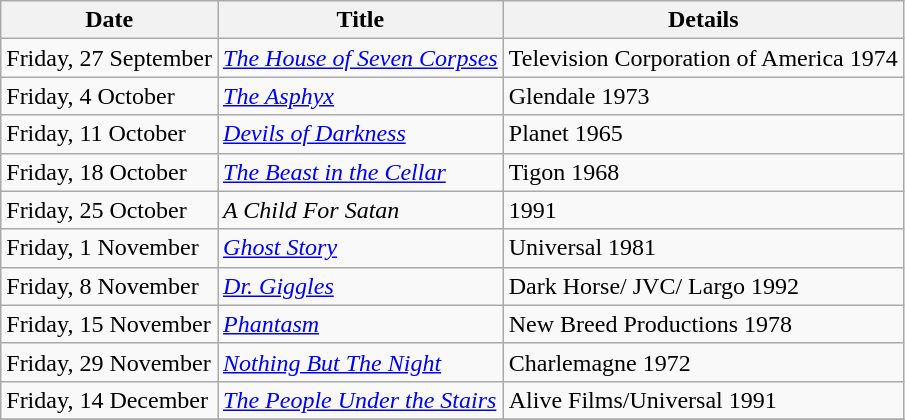<table class="wikitable">
<tr>
<th>Date</th>
<th>Title</th>
<th>Details</th>
</tr>
<tr>
<td>Friday, 27 September</td>
<td><em><a href='#'>The House of Seven Corpses</a></em></td>
<td>Television Corporation of America 1974</td>
</tr>
<tr>
<td>Friday, 4 October</td>
<td><em><a href='#'>The Asphyx</a></em></td>
<td>Glendale 1973</td>
</tr>
<tr>
<td>Friday, 11 October</td>
<td><em><a href='#'>Devils of Darkness</a></em></td>
<td>Planet 1965</td>
</tr>
<tr>
<td>Friday, 18 October</td>
<td><em><a href='#'>The Beast in the Cellar</a></em></td>
<td>Tigon 1968</td>
</tr>
<tr>
<td>Friday, 25 October</td>
<td><em>A Child For Satan</em></td>
<td>1991</td>
</tr>
<tr>
<td>Friday, 1 November</td>
<td><em><a href='#'>Ghost Story</a></em></td>
<td>Universal 1981</td>
</tr>
<tr>
<td>Friday, 8 November</td>
<td><em><a href='#'>Dr. Giggles</a></em></td>
<td>Dark Horse/ JVC/ Largo 1992</td>
</tr>
<tr>
<td>Friday, 15 November</td>
<td><em><a href='#'>Phantasm</a></em></td>
<td>New Breed Productions 1978</td>
</tr>
<tr>
<td>Friday, 29 November</td>
<td><em><a href='#'>Nothing But The Night</a></em></td>
<td>Charlemagne 1972</td>
</tr>
<tr>
<td>Friday, 14 December</td>
<td><em><a href='#'>The People Under the Stairs</a></em></td>
<td>Alive Films/Universal 1991</td>
</tr>
<tr>
</tr>
</table>
